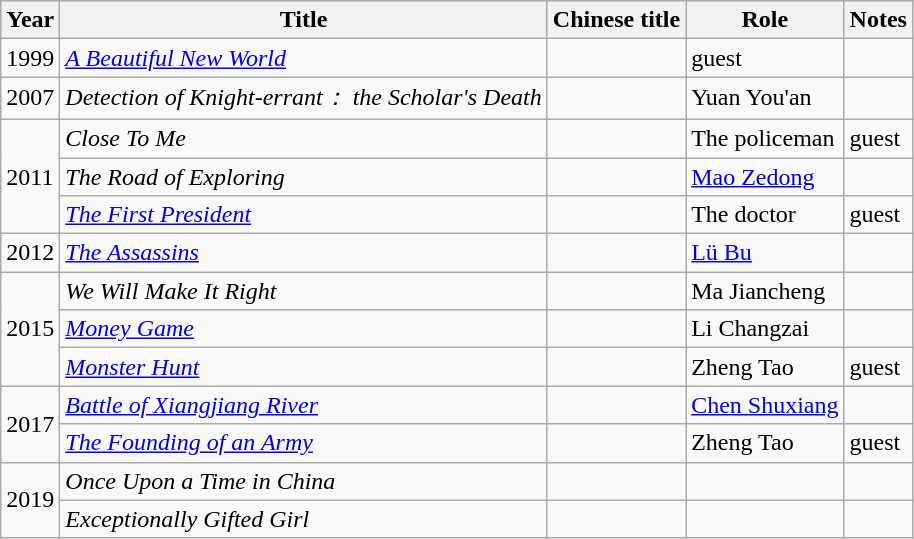<table class="wikitable">
<tr>
<th>Year</th>
<th>Title</th>
<th>Chinese title</th>
<th>Role</th>
<th>Notes</th>
</tr>
<tr>
<td>1999</td>
<td><em><a href='#'>A Beautiful New World</a></em></td>
<td></td>
<td>guest</td>
<td></td>
</tr>
<tr>
<td>2007</td>
<td><em>Detection of Knight-errant： the Scholar's Death</em></td>
<td></td>
<td>Yuan You'an</td>
<td></td>
</tr>
<tr>
<td rowspan="3">2011</td>
<td><em>Close To Me</em></td>
<td></td>
<td>The policeman</td>
<td>guest</td>
</tr>
<tr>
<td><em>The Road of Exploring</em></td>
<td></td>
<td><a href='#'>Mao Zedong</a></td>
<td></td>
</tr>
<tr>
<td><em><a href='#'>The First President</a></em></td>
<td></td>
<td>The doctor</td>
<td>guest</td>
</tr>
<tr>
<td>2012</td>
<td><em><a href='#'>The Assassins</a></em></td>
<td></td>
<td><a href='#'>Lü Bu</a></td>
<td></td>
</tr>
<tr>
<td rowspan="3">2015</td>
<td><em>We Will Make It Right</em></td>
<td></td>
<td>Ma Jiancheng</td>
<td></td>
</tr>
<tr>
<td><em><a href='#'>Money Game</a></em></td>
<td></td>
<td>Li Changzai</td>
<td></td>
</tr>
<tr>
<td><em><a href='#'>Monster Hunt</a></em></td>
<td></td>
<td>Zheng Tao</td>
<td>guest</td>
</tr>
<tr>
<td rowspan="2">2017</td>
<td><em><a href='#'>Battle of Xiangjiang River</a></em></td>
<td></td>
<td><a href='#'>Chen Shuxiang</a></td>
<td></td>
</tr>
<tr>
<td><em><a href='#'>The Founding of an Army</a></em></td>
<td></td>
<td>Zheng Tao</td>
<td>guest</td>
</tr>
<tr>
<td rowspan="2">2019</td>
<td><em>Once Upon a Time in China</em></td>
<td></td>
<td></td>
<td></td>
</tr>
<tr>
<td><em>Exceptionally Gifted Girl</em></td>
<td></td>
<td></td>
<td></td>
</tr>
</table>
